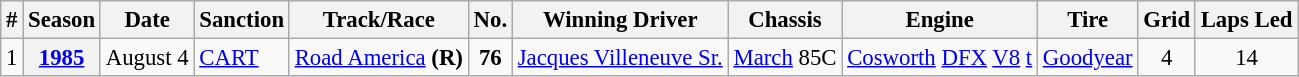<table class="wikitable" style="font-size:95%;">
<tr>
<th>#</th>
<th>Season</th>
<th>Date</th>
<th>Sanction</th>
<th>Track/Race</th>
<th>No.</th>
<th>Winning Driver</th>
<th>Chassis</th>
<th>Engine</th>
<th>Tire</th>
<th>Grid</th>
<th>Laps Led</th>
</tr>
<tr>
<td align=center>1</td>
<th><a href='#'>1985</a></th>
<td>August 4</td>
<td><a href='#'>CART</a></td>
<td><a href='#'>Road America</a> <strong>(R)</strong></td>
<td align=center><strong>76</strong></td>
<td> <a href='#'>Jacques Villeneuve Sr.</a></td>
<td><a href='#'>March</a> 85C</td>
<td><a href='#'>Cosworth</a> <a href='#'>DFX</a> <a href='#'>V8</a> <a href='#'>t</a></td>
<td><a href='#'>Goodyear</a></td>
<td align=center>4</td>
<td align=center>14</td>
</tr>
</table>
